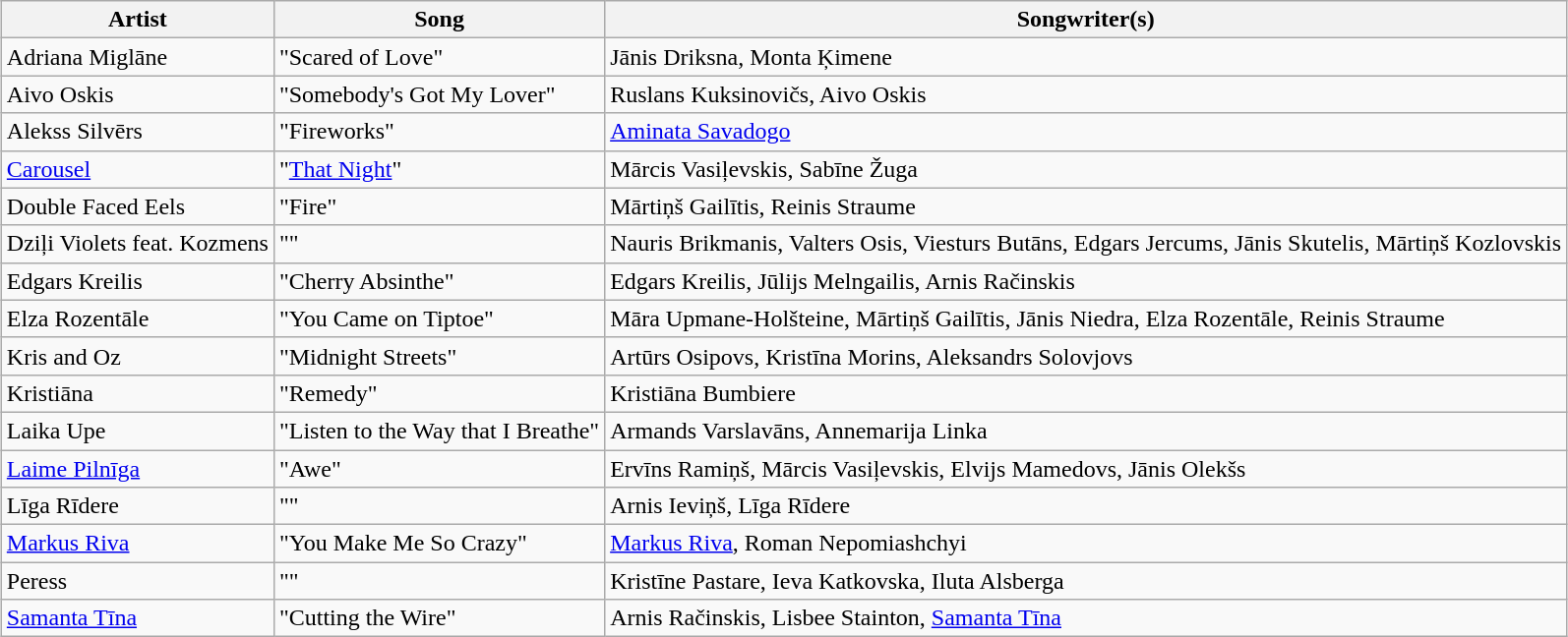<table class="sortable wikitable" style="margin: 1em auto 1em auto">
<tr>
<th>Artist</th>
<th>Song</th>
<th>Songwriter(s)</th>
</tr>
<tr>
<td>Adriana Miglāne</td>
<td>"Scared of Love"</td>
<td>Jānis Driksna, Monta Ķimene</td>
</tr>
<tr>
<td>Aivo Oskis</td>
<td>"Somebody's Got My Lover"</td>
<td>Ruslans Kuksinovičs, Aivo Oskis</td>
</tr>
<tr>
<td>Alekss Silvērs</td>
<td>"Fireworks"</td>
<td><a href='#'>Aminata Savadogo</a></td>
</tr>
<tr>
<td><a href='#'>Carousel</a></td>
<td>"<a href='#'>That Night</a>"</td>
<td>Mārcis Vasiļevskis, Sabīne Žuga</td>
</tr>
<tr>
<td>Double Faced Eels</td>
<td>"Fire"</td>
<td>Mārtiņš Gailītis, Reinis Straume</td>
</tr>
<tr>
<td>Dziļi Violets feat. Kozmens</td>
<td>""</td>
<td>Nauris Brikmanis, Valters Osis, Viesturs Butāns, Edgars Jercums, Jānis Skutelis, Mārtiņš Kozlovskis</td>
</tr>
<tr>
<td>Edgars Kreilis</td>
<td>"Cherry Absinthe"</td>
<td>Edgars Kreilis, Jūlijs Melngailis, Arnis Račinskis</td>
</tr>
<tr>
<td>Elza Rozentāle</td>
<td>"You Came on Tiptoe"</td>
<td>Māra Upmane-Holšteine, Mārtiņš Gailītis, Jānis Niedra, Elza Rozentāle, Reinis Straume</td>
</tr>
<tr>
<td>Kris and Oz</td>
<td>"Midnight Streets"</td>
<td>Artūrs Osipovs, Kristīna Morins, Aleksandrs Solovjovs</td>
</tr>
<tr>
<td>Kristiāna</td>
<td>"Remedy"</td>
<td>Kristiāna Bumbiere</td>
</tr>
<tr>
<td>Laika Upe</td>
<td>"Listen to the Way that I Breathe"</td>
<td>Armands Varslavāns, Annemarija Linka</td>
</tr>
<tr>
<td><a href='#'>Laime Pilnīga</a></td>
<td>"Awe"</td>
<td>Ervīns Ramiņš, Mārcis Vasiļevskis, Elvijs Mamedovs, Jānis Olekšs</td>
</tr>
<tr>
<td>Līga Rīdere</td>
<td>""</td>
<td>Arnis Ieviņš, Līga Rīdere</td>
</tr>
<tr>
<td><a href='#'>Markus Riva</a></td>
<td>"You Make Me So Crazy"</td>
<td><a href='#'>Markus Riva</a>, Roman Nepomiashchyi</td>
</tr>
<tr>
<td>Peress</td>
<td>""</td>
<td>Kristīne Pastare, Ieva Katkovska, Iluta Alsberga</td>
</tr>
<tr>
<td><a href='#'>Samanta Tīna</a></td>
<td>"Cutting the Wire"</td>
<td>Arnis Račinskis, Lisbee Stainton, <a href='#'>Samanta Tīna</a></td>
</tr>
</table>
